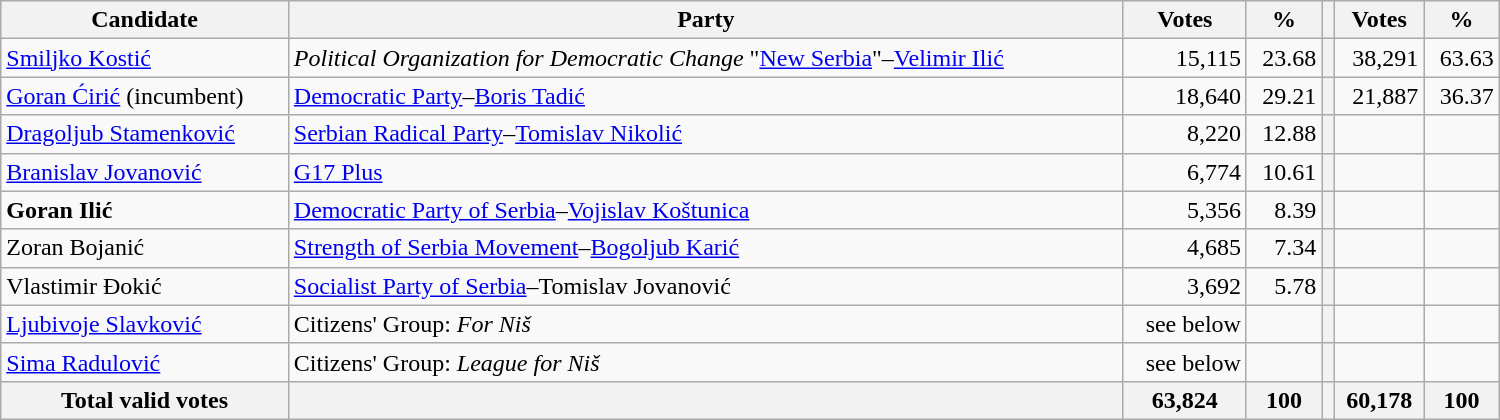<table style="width:1000px;" class="wikitable">
<tr>
<th>Candidate</th>
<th>Party</th>
<th>Votes</th>
<th>%</th>
<th></th>
<th>Votes</th>
<th>%</th>
</tr>
<tr>
<td align="left"><a href='#'>Smiljko Kostić</a></td>
<td align="left"><em>Political Organization for Democratic Change</em> "<a href='#'>New Serbia</a>"–<a href='#'>Velimir Ilić</a></td>
<td align="right">15,115</td>
<td align="right">23.68</td>
<th align="left"></th>
<td align="right">38,291</td>
<td align="right">63.63</td>
</tr>
<tr>
<td align="left"><a href='#'>Goran Ćirić</a> (incumbent)</td>
<td align="left"><a href='#'>Democratic Party</a>–<a href='#'>Boris Tadić</a></td>
<td align="right">18,640</td>
<td align="right">29.21</td>
<th align="left"></th>
<td align="right">21,887</td>
<td align="right">36.37</td>
</tr>
<tr>
<td align="left"><a href='#'>Dragoljub Stamenković</a></td>
<td align="left"><a href='#'>Serbian Radical Party</a>–<a href='#'>Tomislav Nikolić</a></td>
<td align="right">8,220</td>
<td align="right">12.88</td>
<th align="left"></th>
<td align="right"></td>
<td align="right"></td>
</tr>
<tr>
<td align="left"><a href='#'>Branislav Jovanović</a></td>
<td align="left"><a href='#'>G17 Plus</a></td>
<td align="right">6,774</td>
<td align="right">10.61</td>
<th align="left"></th>
<td align="right"></td>
<td align="right"></td>
</tr>
<tr>
<td align="left"><strong>Goran Ilić</strong></td>
<td align="left"><a href='#'>Democratic Party of Serbia</a>–<a href='#'>Vojislav Koštunica</a></td>
<td align="right">5,356</td>
<td align="right">8.39</td>
<th align="left"></th>
<td align="right"></td>
<td align="right"></td>
</tr>
<tr>
<td align="left">Zoran Bojanić</td>
<td align="left"><a href='#'>Strength of Serbia Movement</a>–<a href='#'>Bogoljub Karić</a></td>
<td align="right">4,685</td>
<td align="right">7.34</td>
<th align="left"></th>
<td align="right"></td>
<td align="right"></td>
</tr>
<tr>
<td align="left">Vlastimir Đokić</td>
<td align="left"><a href='#'>Socialist Party of Serbia</a>–Tomislav Jovanović</td>
<td align="right">3,692</td>
<td align="right">5.78</td>
<th align="left"></th>
<td align="right"></td>
<td align="right"></td>
</tr>
<tr>
<td align="left"><a href='#'>Ljubivoje Slavković</a></td>
<td align="left">Citizens' Group: <em>For Niš</em></td>
<td align="right">see below</td>
<td align="right"></td>
<th align="left"></th>
<td align="right"></td>
<td align="right"></td>
</tr>
<tr>
<td align="left"><a href='#'>Sima Radulović</a></td>
<td align="left">Citizens' Group: <em>League for Niš</em></td>
<td align="right">see below</td>
<td align="right"></td>
<th align="left"></th>
<td align="right"></td>
<td align="right"></td>
</tr>
<tr>
<th align="left">Total valid votes</th>
<th align="left"></th>
<th align="right">63,824</th>
<th align="right">100</th>
<th align="left"></th>
<th align="right">60,178</th>
<th align="right">100</th>
</tr>
</table>
